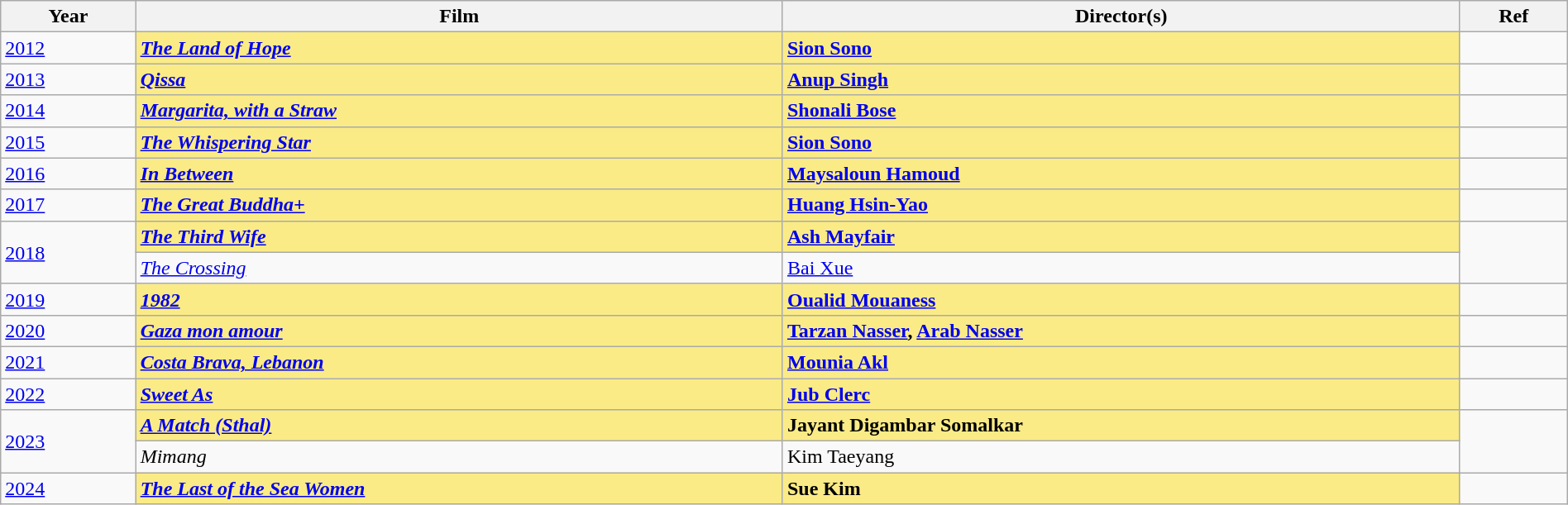<table class = "wikitable sortable" width=100%>
<tr>
<th>Year</th>
<th>Film</th>
<th>Director(s)</th>
<th>Ref</th>
</tr>
<tr>
<td><a href='#'>2012</a></td>
<td style="background:#FAEB86;"><strong><em><a href='#'>The Land of Hope</a></em></strong></td>
<td style="background:#FAEB86;"><strong><a href='#'>Sion Sono</a></strong></td>
<td></td>
</tr>
<tr>
<td><a href='#'>2013</a></td>
<td style="background:#FAEB86;"><strong><em><a href='#'>Qissa</a></em></strong></td>
<td style="background:#FAEB86;"><strong><a href='#'>Anup Singh</a></strong></td>
<td></td>
</tr>
<tr>
<td><a href='#'>2014</a></td>
<td style="background:#FAEB86;"><strong><em><a href='#'>Margarita, with a Straw</a></em></strong></td>
<td style="background:#FAEB86;"><strong><a href='#'>Shonali Bose</a></strong></td>
<td></td>
</tr>
<tr>
<td><a href='#'>2015</a></td>
<td style="background:#FAEB86;"><strong><em><a href='#'>The Whispering Star</a></em></strong></td>
<td style="background:#FAEB86;"><strong><a href='#'>Sion Sono</a></strong></td>
<td></td>
</tr>
<tr>
<td><a href='#'>2016</a></td>
<td style="background:#FAEB86;"><strong><em><a href='#'>In Between</a></em></strong></td>
<td style="background:#FAEB86;"><strong><a href='#'>Maysaloun Hamoud</a></strong></td>
<td></td>
</tr>
<tr>
<td><a href='#'>2017</a></td>
<td style="background:#FAEB86;"><strong><em><a href='#'>The Great Buddha+</a></em></strong></td>
<td style="background:#FAEB86;"><strong><a href='#'>Huang Hsin-Yao</a></strong></td>
<td></td>
</tr>
<tr>
<td rowspan=2><a href='#'>2018</a></td>
<td style="background:#FAEB86;"><strong><em><a href='#'>The Third Wife</a></em></strong></td>
<td style="background:#FAEB86;"><strong><a href='#'>Ash Mayfair</a></strong></td>
<td rowspan=2></td>
</tr>
<tr>
<td><em><a href='#'>The Crossing</a></em></td>
<td><a href='#'>Bai Xue</a></td>
</tr>
<tr>
<td><a href='#'>2019</a></td>
<td style="background:#FAEB86;"><strong><em><a href='#'>1982</a></em></strong></td>
<td style="background:#FAEB86;"><strong><a href='#'>Oualid Mouaness</a></strong></td>
<td></td>
</tr>
<tr>
<td><a href='#'>2020</a></td>
<td style="background:#FAEB86;"><strong><em><a href='#'>Gaza mon amour</a></em></strong></td>
<td style="background:#FAEB86;"><strong><a href='#'>Tarzan Nasser</a>, <a href='#'>Arab Nasser</a></strong></td>
<td></td>
</tr>
<tr>
<td><a href='#'>2021</a></td>
<td style="background:#FAEB86;"><strong><em><a href='#'>Costa Brava, Lebanon</a></em></strong></td>
<td style="background:#FAEB86;"><strong><a href='#'>Mounia Akl</a></strong></td>
<td></td>
</tr>
<tr>
<td><a href='#'>2022</a></td>
<td style="background:#FAEB86;"><strong><em><a href='#'>Sweet As</a></em></strong></td>
<td style="background:#FAEB86;"><strong><a href='#'>Jub Clerc</a></strong></td>
<td></td>
</tr>
<tr>
<td rowspan=2><a href='#'>2023</a></td>
<td style="background:#FAEB86;"><strong><em><a href='#'>A Match (Sthal)</a></em></strong></td>
<td style="background:#FAEB86;"><strong>Jayant Digambar Somalkar</strong></td>
<td rowspan=2></td>
</tr>
<tr>
<td><em>Mimang</em></td>
<td>Kim Taeyang</td>
</tr>
<tr>
<td><a href='#'>2024</a></td>
<td style="background:#FAEB86;"><strong><em><a href='#'>The Last of the Sea Women</a></em></strong></td>
<td style="background:#FAEB86;"><strong>Sue Kim</strong></td>
<td></td>
</tr>
</table>
